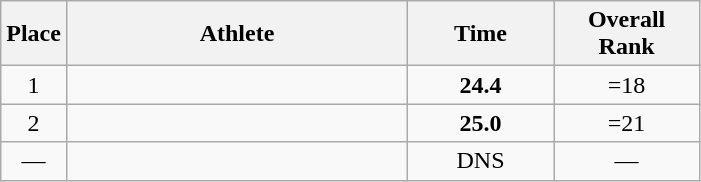<table class=wikitable style="text-align:center">
<tr>
<th width=20>Place</th>
<th width=220>Athlete</th>
<th width=90>Time</th>
<th width=90>Overall Rank</th>
</tr>
<tr>
<td>1</td>
<td align=left></td>
<td><strong>24.4</strong></td>
<td>=18</td>
</tr>
<tr>
<td>2</td>
<td align=left></td>
<td><strong>25.0</strong></td>
<td>=21</td>
</tr>
<tr>
<td>—</td>
<td align=left></td>
<td>DNS</td>
<td>—</td>
</tr>
</table>
